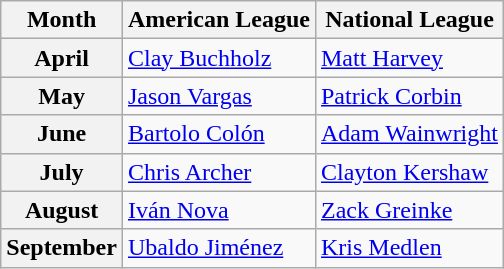<table class="wikitable">
<tr>
<th>Month</th>
<th>American League</th>
<th>National League</th>
</tr>
<tr>
<th>April</th>
<td><a href='#'>Clay Buchholz</a></td>
<td><a href='#'>Matt Harvey</a></td>
</tr>
<tr>
<th>May</th>
<td><a href='#'>Jason Vargas</a></td>
<td><a href='#'>Patrick Corbin</a></td>
</tr>
<tr>
<th>June</th>
<td><a href='#'>Bartolo Colón</a></td>
<td><a href='#'>Adam Wainwright</a></td>
</tr>
<tr>
<th>July</th>
<td><a href='#'>Chris Archer</a></td>
<td><a href='#'>Clayton Kershaw</a></td>
</tr>
<tr>
<th>August</th>
<td><a href='#'>Iván Nova</a></td>
<td><a href='#'>Zack Greinke</a></td>
</tr>
<tr>
<th>September</th>
<td><a href='#'>Ubaldo Jiménez</a></td>
<td><a href='#'>Kris Medlen</a></td>
</tr>
</table>
